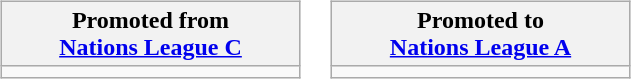<table>
<tr style="vertical-align:top">
<td><br><table class="wikitable" style="width:200px">
<tr>
<th style="width:50%">Promoted from<br><a href='#'>Nations League C</a></th>
</tr>
<tr>
<td></td>
</tr>
</table>
</td>
<td><br><table class="wikitable" style="width:200px">
<tr>
<th style="width:50%">Promoted to<br><a href='#'>Nations League A</a></th>
</tr>
<tr>
<td></td>
</tr>
</table>
</td>
</tr>
</table>
